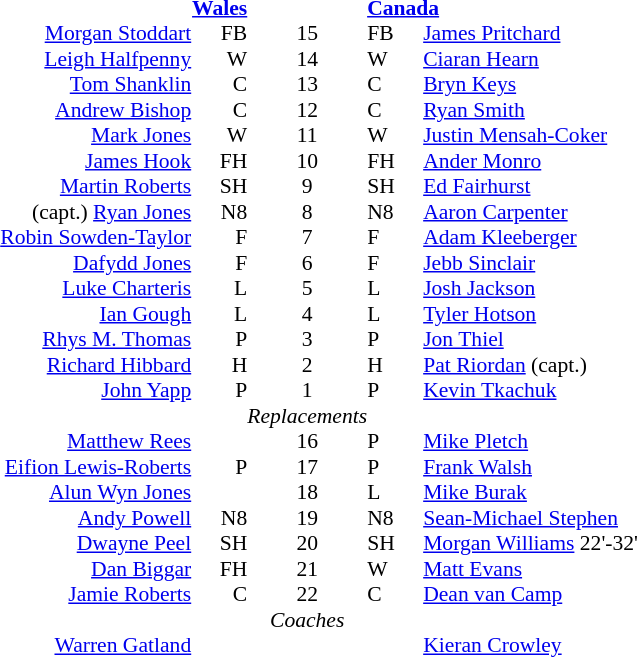<table width="100%" style="font-size: 90%; " cellspacing="0" cellpadding="0" align=center>
<tr>
<td width=41%; text-align=right></td>
<td width=3%; text-align:right></td>
<td width=4%; text-align:center></td>
<td width=3%; text-align:left></td>
<td width=49%; text-align:left></td>
</tr>
<tr>
<td colspan=2; align=right><strong><a href='#'>Wales</a></strong></td>
<td></td>
<td colspan=2;><strong><a href='#'>Canada</a></strong></td>
</tr>
<tr>
<td align=right><a href='#'>Morgan Stoddart</a></td>
<td align=right>FB</td>
<td align=center>15</td>
<td>FB</td>
<td><a href='#'>James Pritchard</a></td>
</tr>
<tr>
<td align=right><a href='#'>Leigh Halfpenny</a></td>
<td align=right>W</td>
<td align=center>14</td>
<td>W</td>
<td><a href='#'>Ciaran Hearn</a> </td>
</tr>
<tr>
<td align=right> <a href='#'>Tom Shanklin</a></td>
<td align=right>C</td>
<td align=center>13</td>
<td>C</td>
<td><a href='#'>Bryn Keys</a> </td>
</tr>
<tr>
<td align=right><a href='#'>Andrew Bishop</a></td>
<td align=right>C</td>
<td align=center>12</td>
<td>C</td>
<td><a href='#'>Ryan Smith</a></td>
</tr>
<tr>
<td align=right><a href='#'>Mark Jones</a></td>
<td align=right>W</td>
<td align=center>11</td>
<td>W</td>
<td><a href='#'>Justin Mensah-Coker</a></td>
</tr>
<tr>
<td align=right> <a href='#'>James Hook</a></td>
<td align=right>FH</td>
<td align=center>10</td>
<td>FH</td>
<td><a href='#'>Ander Monro</a></td>
</tr>
<tr>
<td align=right> <a href='#'>Martin Roberts</a></td>
<td align=right>SH</td>
<td align=center>9</td>
<td>SH</td>
<td><a href='#'>Ed Fairhurst</a>  </td>
</tr>
<tr>
<td align=right> (capt.) <a href='#'>Ryan Jones</a></td>
<td align=right>N8</td>
<td align=center>8</td>
<td>N8</td>
<td><a href='#'>Aaron Carpenter</a></td>
</tr>
<tr>
<td align=right><a href='#'>Robin Sowden-Taylor</a></td>
<td align=right>F</td>
<td align=center>7</td>
<td>F</td>
<td><a href='#'>Adam Kleeberger</a></td>
</tr>
<tr>
<td align=right><a href='#'>Dafydd Jones</a></td>
<td align=right>F</td>
<td align=center>6</td>
<td>F</td>
<td><a href='#'>Jebb Sinclair</a> </td>
</tr>
<tr>
<td align=right><a href='#'>Luke Charteris</a></td>
<td align=right>L</td>
<td align=center>5</td>
<td>L</td>
<td><a href='#'>Josh Jackson</a></td>
</tr>
<tr>
<td align=right><a href='#'>Ian Gough</a></td>
<td align=right>L</td>
<td align=center>4</td>
<td>L</td>
<td><a href='#'>Tyler Hotson</a> </td>
</tr>
<tr>
<td align=right> <a href='#'>Rhys M. Thomas</a></td>
<td align=right>P</td>
<td align=center>3</td>
<td>P</td>
<td><a href='#'>Jon Thiel</a> </td>
</tr>
<tr>
<td align=right><a href='#'>Richard Hibbard</a></td>
<td align=right>H</td>
<td align=center>2</td>
<td>H</td>
<td><a href='#'>Pat Riordan</a> (capt.)</td>
</tr>
<tr>
<td align=right><a href='#'>John Yapp</a></td>
<td align=right>P</td>
<td align=center>1</td>
<td>P</td>
<td><a href='#'>Kevin Tkachuk</a> </td>
</tr>
<tr>
<td></td>
<td></td>
<td align=center><em>Replacements</em></td>
<td></td>
<td></td>
</tr>
<tr>
<td align=right><a href='#'>Matthew Rees</a></td>
<td align=right></td>
<td align=center>16</td>
<td>P</td>
<td><a href='#'>Mike Pletch</a> </td>
</tr>
<tr>
<td align=right> <a href='#'>Eifion Lewis-Roberts</a></td>
<td align=right>P</td>
<td align=center>17</td>
<td>P</td>
<td><a href='#'>Frank Walsh</a> </td>
</tr>
<tr>
<td align=right><a href='#'>Alun Wyn Jones</a></td>
<td align=right></td>
<td align=center>18</td>
<td>L</td>
<td><a href='#'>Mike Burak</a> </td>
</tr>
<tr>
<td align=right> <a href='#'>Andy Powell</a></td>
<td align=right>N8</td>
<td align=center>19</td>
<td>N8</td>
<td><a href='#'>Sean-Michael Stephen</a> </td>
</tr>
<tr>
<td align=right> <a href='#'>Dwayne Peel</a></td>
<td align=right>SH</td>
<td align=center>20</td>
<td>SH</td>
<td><a href='#'>Morgan Williams</a>  22'-32'  </td>
</tr>
<tr>
<td align=right> <a href='#'>Dan Biggar</a></td>
<td align=right>FH</td>
<td align=center>21</td>
<td>W</td>
<td><a href='#'>Matt Evans</a> </td>
</tr>
<tr>
<td align=right> <a href='#'>Jamie Roberts</a></td>
<td align=right>C</td>
<td align=center>22</td>
<td>C</td>
<td><a href='#'>Dean van Camp</a> </td>
</tr>
<tr>
<td></td>
<td></td>
<td align=center><em>Coaches</em></td>
<td></td>
<td></td>
</tr>
<tr>
<td align=right> <a href='#'>Warren Gatland</a></td>
<td></td>
<td></td>
<td></td>
<td><a href='#'>Kieran Crowley</a> </td>
</tr>
</table>
